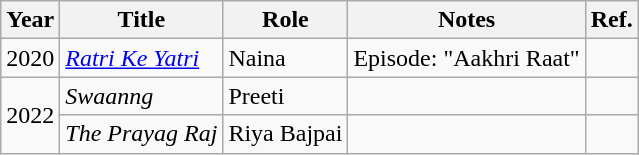<table class="wikitable sortable">
<tr>
<th>Year</th>
<th>Title</th>
<th>Role</th>
<th class="unsortable">Notes</th>
<th class="unsortable">Ref.</th>
</tr>
<tr>
<td>2020</td>
<td><em><a href='#'>Ratri Ke Yatri</a></em></td>
<td>Naina</td>
<td>Episode: "Aakhri Raat"</td>
<td></td>
</tr>
<tr>
<td rowspan="2">2022</td>
<td><em>Swaanng</em></td>
<td>Preeti</td>
<td></td>
<td></td>
</tr>
<tr>
<td><em>The Prayag Raj</em></td>
<td>Riya Bajpai</td>
<td></td>
<td></td>
</tr>
</table>
